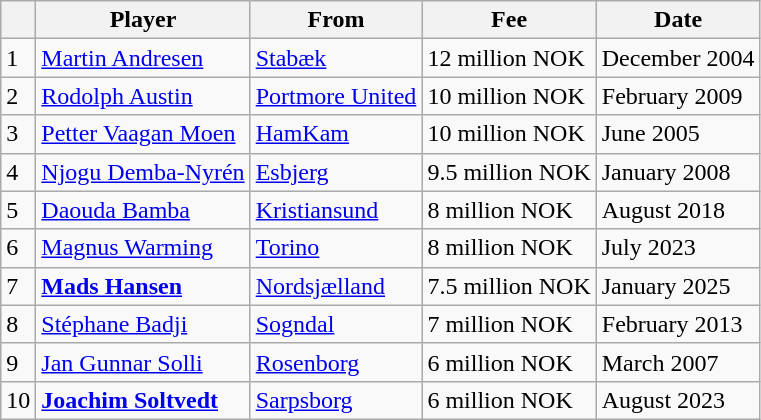<table class="wikitable">
<tr>
<th></th>
<th>Player</th>
<th>From</th>
<th>Fee</th>
<th>Date</th>
</tr>
<tr>
<td>1</td>
<td> <a href='#'>Martin Andresen</a></td>
<td> <a href='#'>Stabæk</a></td>
<td>12 million NOK</td>
<td>December 2004</td>
</tr>
<tr>
<td>2</td>
<td> <a href='#'>Rodolph Austin</a></td>
<td> <a href='#'>Portmore United</a></td>
<td>10 million NOK</td>
<td>February 2009</td>
</tr>
<tr>
<td>3</td>
<td> <a href='#'>Petter Vaagan Moen</a></td>
<td> <a href='#'>HamKam</a></td>
<td>10 million NOK</td>
<td>June 2005</td>
</tr>
<tr>
<td>4</td>
<td> <a href='#'>Njogu Demba-Nyrén</a></td>
<td> <a href='#'>Esbjerg</a></td>
<td>9.5 million NOK</td>
<td>January 2008</td>
</tr>
<tr>
<td>5</td>
<td> <a href='#'>Daouda Bamba</a></td>
<td> <a href='#'>Kristiansund</a></td>
<td>8 million NOK</td>
<td>August 2018</td>
</tr>
<tr>
<td>6</td>
<td> <a href='#'>Magnus Warming</a></td>
<td> <a href='#'>Torino</a></td>
<td>8 million NOK</td>
<td>July 2023</td>
</tr>
<tr>
<td>7</td>
<td> <strong><a href='#'>Mads Hansen</a></strong></td>
<td> <a href='#'>Nordsjælland</a></td>
<td>7.5 million NOK</td>
<td>January 2025</td>
</tr>
<tr>
<td>8</td>
<td> <a href='#'>Stéphane Badji</a></td>
<td> <a href='#'>Sogndal</a></td>
<td>7 million NOK</td>
<td>February 2013</td>
</tr>
<tr>
<td>9</td>
<td> <a href='#'>Jan Gunnar Solli</a></td>
<td> <a href='#'>Rosenborg</a></td>
<td>6 million NOK</td>
<td>March 2007</td>
</tr>
<tr>
<td>10</td>
<td> <strong><a href='#'>Joachim Soltvedt</a></strong></td>
<td> <a href='#'>Sarpsborg</a></td>
<td>6 million NOK</td>
<td>August 2023</td>
</tr>
</table>
